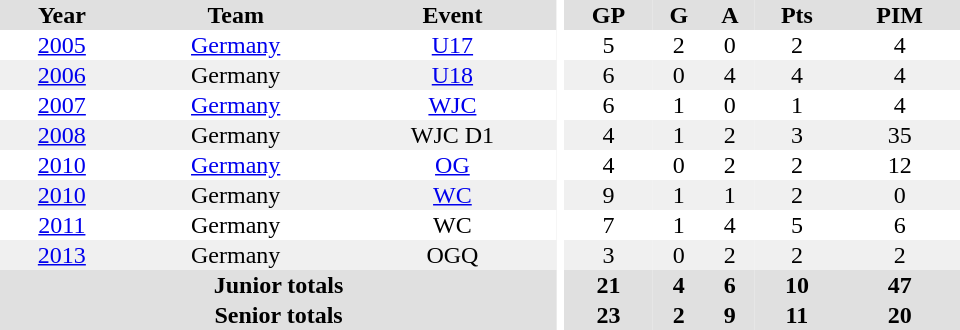<table border="0" cellpadding="1" cellspacing="0" ID="Table3" style="text-align:center; width:40em">
<tr bgcolor="#e0e0e0">
<th>Year</th>
<th>Team</th>
<th>Event</th>
<th rowspan="99" bgcolor="#ffffff"></th>
<th>GP</th>
<th>G</th>
<th>A</th>
<th>Pts</th>
<th>PIM</th>
</tr>
<tr>
<td><a href='#'>2005</a></td>
<td><a href='#'>Germany</a></td>
<td><a href='#'>U17</a></td>
<td>5</td>
<td>2</td>
<td>0</td>
<td>2</td>
<td>4</td>
</tr>
<tr bgcolor="#f0f0f0">
<td><a href='#'>2006</a></td>
<td>Germany</td>
<td><a href='#'>U18</a></td>
<td>6</td>
<td>0</td>
<td>4</td>
<td>4</td>
<td>4</td>
</tr>
<tr>
<td><a href='#'>2007</a></td>
<td><a href='#'>Germany</a></td>
<td><a href='#'>WJC</a></td>
<td>6</td>
<td>1</td>
<td>0</td>
<td>1</td>
<td>4</td>
</tr>
<tr bgcolor="#f0f0f0">
<td><a href='#'>2008</a></td>
<td>Germany</td>
<td>WJC D1</td>
<td>4</td>
<td>1</td>
<td>2</td>
<td>3</td>
<td>35</td>
</tr>
<tr>
<td><a href='#'>2010</a></td>
<td><a href='#'>Germany</a></td>
<td><a href='#'>OG</a></td>
<td>4</td>
<td>0</td>
<td>2</td>
<td>2</td>
<td>12</td>
</tr>
<tr bgcolor="#f0f0f0">
<td><a href='#'>2010</a></td>
<td>Germany</td>
<td><a href='#'>WC</a></td>
<td>9</td>
<td>1</td>
<td>1</td>
<td>2</td>
<td>0</td>
</tr>
<tr>
<td><a href='#'>2011</a></td>
<td>Germany</td>
<td>WC</td>
<td>7</td>
<td>1</td>
<td>4</td>
<td>5</td>
<td>6</td>
</tr>
<tr bgcolor="#f0f0f0">
<td><a href='#'>2013</a></td>
<td>Germany</td>
<td>OGQ</td>
<td>3</td>
<td>0</td>
<td>2</td>
<td>2</td>
<td>2</td>
</tr>
<tr bgcolor="#e0e0e0">
<th colspan="3">Junior totals</th>
<th>21</th>
<th>4</th>
<th>6</th>
<th>10</th>
<th>47</th>
</tr>
<tr bgcolor="#e0e0e0">
<th colspan="3">Senior totals</th>
<th>23</th>
<th>2</th>
<th>9</th>
<th>11</th>
<th>20</th>
</tr>
</table>
